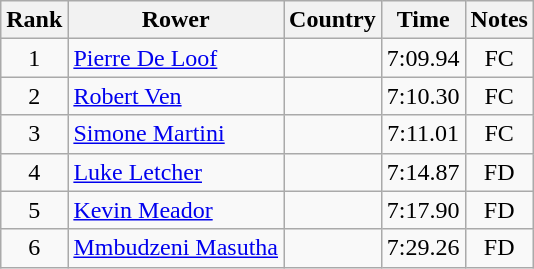<table class="wikitable" style="text-align:center">
<tr>
<th>Rank</th>
<th>Rower</th>
<th>Country</th>
<th>Time</th>
<th>Notes</th>
</tr>
<tr>
<td>1</td>
<td align="left"><a href='#'>Pierre De Loof</a></td>
<td align="left"></td>
<td>7:09.94</td>
<td>FC</td>
</tr>
<tr>
<td>2</td>
<td align="left"><a href='#'>Robert Ven</a></td>
<td align="left"></td>
<td>7:10.30</td>
<td>FC</td>
</tr>
<tr>
<td>3</td>
<td align="left"><a href='#'>Simone Martini</a></td>
<td align="left"></td>
<td>7:11.01</td>
<td>FC</td>
</tr>
<tr>
<td>4</td>
<td align="left"><a href='#'>Luke Letcher</a></td>
<td align="left"></td>
<td>7:14.87</td>
<td>FD</td>
</tr>
<tr>
<td>5</td>
<td align="left"><a href='#'>Kevin Meador</a></td>
<td align="left"></td>
<td>7:17.90</td>
<td>FD</td>
</tr>
<tr>
<td>6</td>
<td align="left"><a href='#'>Mmbudzeni Masutha</a></td>
<td align="left"></td>
<td>7:29.26</td>
<td>FD</td>
</tr>
</table>
